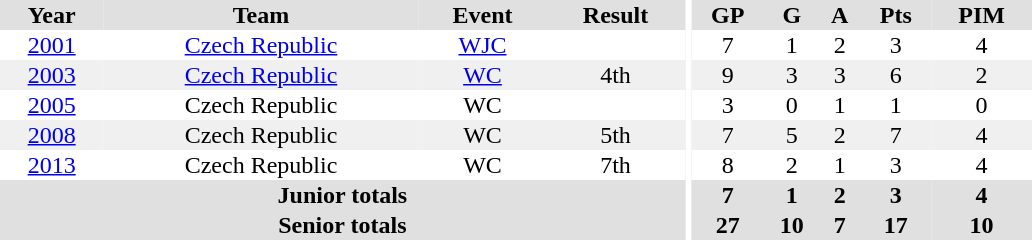<table border="0" cellpadding="1" cellspacing="0" ID="Table3" style="text-align:center; width:43em">
<tr ALIGN="center" bgcolor="#e0e0e0">
<th>Year</th>
<th>Team</th>
<th>Event</th>
<th>Result</th>
<th rowspan="99" bgcolor="#ffffff"></th>
<th>GP</th>
<th>G</th>
<th>A</th>
<th>Pts</th>
<th>PIM</th>
</tr>
<tr>
<td><a href='#'>2001</a></td>
<td><a href='#'>Czech Republic</a></td>
<td><a href='#'>WJC</a></td>
<td></td>
<td>7</td>
<td>1</td>
<td>2</td>
<td>3</td>
<td>4</td>
</tr>
<tr bgcolor="#f0f0f0">
<td><a href='#'>2003</a></td>
<td><a href='#'>Czech Republic</a></td>
<td><a href='#'>WC</a></td>
<td>4th</td>
<td>9</td>
<td>3</td>
<td>3</td>
<td>6</td>
<td>2</td>
</tr>
<tr>
<td><a href='#'>2005</a></td>
<td>Czech Republic</td>
<td>WC</td>
<td></td>
<td>3</td>
<td>0</td>
<td>1</td>
<td>1</td>
<td>0</td>
</tr>
<tr bgcolor="#f0f0f0">
<td><a href='#'>2008</a></td>
<td>Czech Republic</td>
<td>WC</td>
<td>5th</td>
<td>7</td>
<td>5</td>
<td>2</td>
<td>7</td>
<td>4</td>
</tr>
<tr>
<td><a href='#'>2013</a></td>
<td>Czech Republic</td>
<td>WC</td>
<td>7th</td>
<td>8</td>
<td>2</td>
<td>1</td>
<td>3</td>
<td>4</td>
</tr>
<tr bgcolor="#e0e0e0">
<th colspan="4">Junior totals</th>
<th>7</th>
<th>1</th>
<th>2</th>
<th>3</th>
<th>4</th>
</tr>
<tr bgcolor="#e0e0e0">
<th colspan="4">Senior totals</th>
<th>27</th>
<th>10</th>
<th>7</th>
<th>17</th>
<th>10</th>
</tr>
</table>
